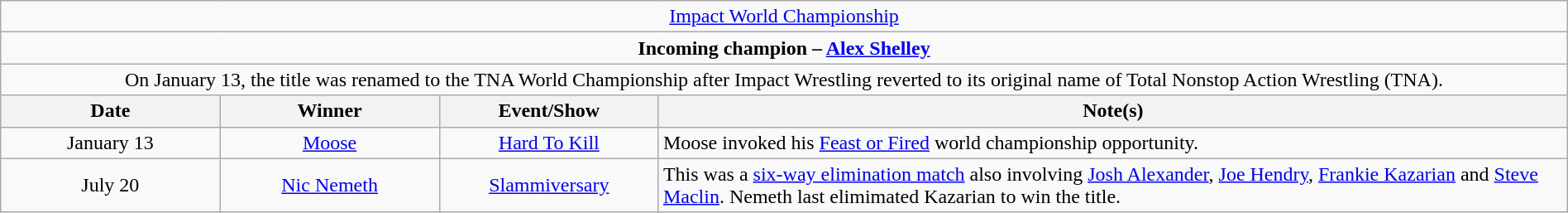<table class="wikitable" style="text-align:center; width:100%;">
<tr>
<td colspan="4" style="text-align: center;"><a href='#'>Impact World Championship</a></td>
</tr>
<tr>
<td colspan="4" style="text-align: center;"><strong>Incoming champion – <a href='#'>Alex Shelley</a></strong></td>
</tr>
<tr>
<td colspan="4" style="text-align: center;">On January 13, the title was renamed to the TNA World Championship after Impact Wrestling reverted to its original name of Total Nonstop Action Wrestling (TNA).</td>
</tr>
<tr>
<th width=14%>Date</th>
<th width=14%>Winner</th>
<th width=14%>Event/Show</th>
<th width=58%>Note(s)</th>
</tr>
<tr>
<td>January 13</td>
<td><a href='#'>Moose</a></td>
<td><a href='#'>Hard To Kill</a></td>
<td align=left>Moose invoked his <a href='#'>Feast or Fired</a> world championship opportunity.</td>
</tr>
<tr>
<td>July 20</td>
<td><a href='#'>Nic Nemeth</a></td>
<td><a href='#'>Slammiversary</a></td>
<td align=left>This was a <a href='#'>six-way elimination match</a> also involving <a href='#'>Josh Alexander</a>, <a href='#'>Joe Hendry</a>, <a href='#'>Frankie Kazarian</a> and <a href='#'>Steve Maclin</a>. Nemeth last elimimated Kazarian to win the title.</td>
</tr>
</table>
